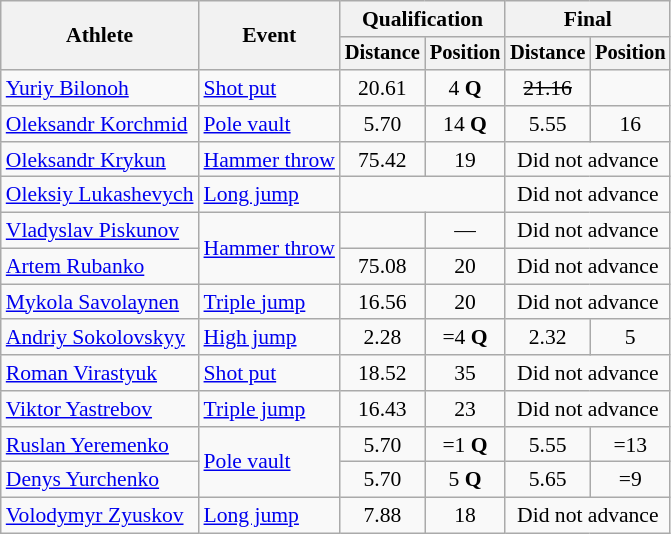<table class=wikitable style="font-size:90%">
<tr>
<th rowspan="2">Athlete</th>
<th rowspan="2">Event</th>
<th colspan="2">Qualification</th>
<th colspan="2">Final</th>
</tr>
<tr style="font-size:95%">
<th>Distance</th>
<th>Position</th>
<th>Distance</th>
<th>Position</th>
</tr>
<tr align=center>
<td align=left><a href='#'>Yuriy Bilonoh</a></td>
<td align=left><a href='#'>Shot put</a></td>
<td>20.61</td>
<td>4 <strong>Q</strong></td>
<td><s>21.16</s></td>
<td></td>
</tr>
<tr align=center>
<td align=left><a href='#'>Oleksandr Korchmid</a></td>
<td align=left><a href='#'>Pole vault</a></td>
<td>5.70</td>
<td>14 <strong>Q</strong></td>
<td>5.55</td>
<td>16</td>
</tr>
<tr align=center>
<td align=left><a href='#'>Oleksandr Krykun</a></td>
<td align=left><a href='#'>Hammer throw</a></td>
<td>75.42</td>
<td>19</td>
<td colspan=2>Did not advance</td>
</tr>
<tr align=center>
<td align=left><a href='#'>Oleksiy Lukashevych</a></td>
<td align=left><a href='#'>Long jump</a></td>
<td colspan=2></td>
<td colspan=2>Did not advance</td>
</tr>
<tr align=center>
<td align=left><a href='#'>Vladyslav Piskunov</a></td>
<td align=left rowspan=2><a href='#'>Hammer throw</a></td>
<td></td>
<td>—</td>
<td colspan=2>Did not advance</td>
</tr>
<tr align=center>
<td align=left><a href='#'>Artem Rubanko</a></td>
<td>75.08</td>
<td>20</td>
<td colspan=2>Did not advance</td>
</tr>
<tr align=center>
<td align=left><a href='#'>Mykola Savolaynen</a></td>
<td align=left><a href='#'>Triple jump</a></td>
<td>16.56</td>
<td>20</td>
<td colspan=2>Did not advance</td>
</tr>
<tr align=center>
<td align=left><a href='#'>Andriy Sokolovskyy</a></td>
<td align=left><a href='#'>High jump</a></td>
<td>2.28</td>
<td>=4 <strong>Q</strong></td>
<td>2.32</td>
<td>5</td>
</tr>
<tr align=center>
<td align=left><a href='#'>Roman Virastyuk</a></td>
<td align=left><a href='#'>Shot put</a></td>
<td>18.52</td>
<td>35</td>
<td colspan=2>Did not advance</td>
</tr>
<tr align=center>
<td align=left><a href='#'>Viktor Yastrebov</a></td>
<td align=left><a href='#'>Triple jump</a></td>
<td>16.43</td>
<td>23</td>
<td colspan=2>Did not advance</td>
</tr>
<tr align=center>
<td align=left><a href='#'>Ruslan Yeremenko</a></td>
<td align=left rowspan=2><a href='#'>Pole vault</a></td>
<td>5.70</td>
<td>=1 <strong>Q</strong></td>
<td>5.55</td>
<td>=13</td>
</tr>
<tr align=center>
<td align=left><a href='#'>Denys Yurchenko</a></td>
<td>5.70</td>
<td>5 <strong>Q</strong></td>
<td>5.65</td>
<td>=9</td>
</tr>
<tr align=center>
<td align=left><a href='#'>Volodymyr Zyuskov</a></td>
<td align=left><a href='#'>Long jump</a></td>
<td>7.88</td>
<td>18</td>
<td colspan=2>Did not advance</td>
</tr>
</table>
